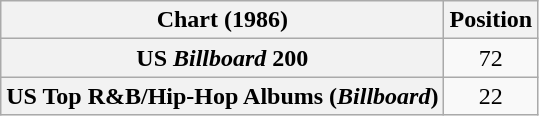<table class="wikitable sortable plainrowheaders" style="text-align:center">
<tr>
<th scope="col">Chart (1986)</th>
<th scope="col">Position</th>
</tr>
<tr>
<th scope="row">US <em>Billboard</em> 200</th>
<td>72</td>
</tr>
<tr>
<th scope="row">US Top R&B/Hip-Hop Albums (<em>Billboard</em>)</th>
<td>22</td>
</tr>
</table>
